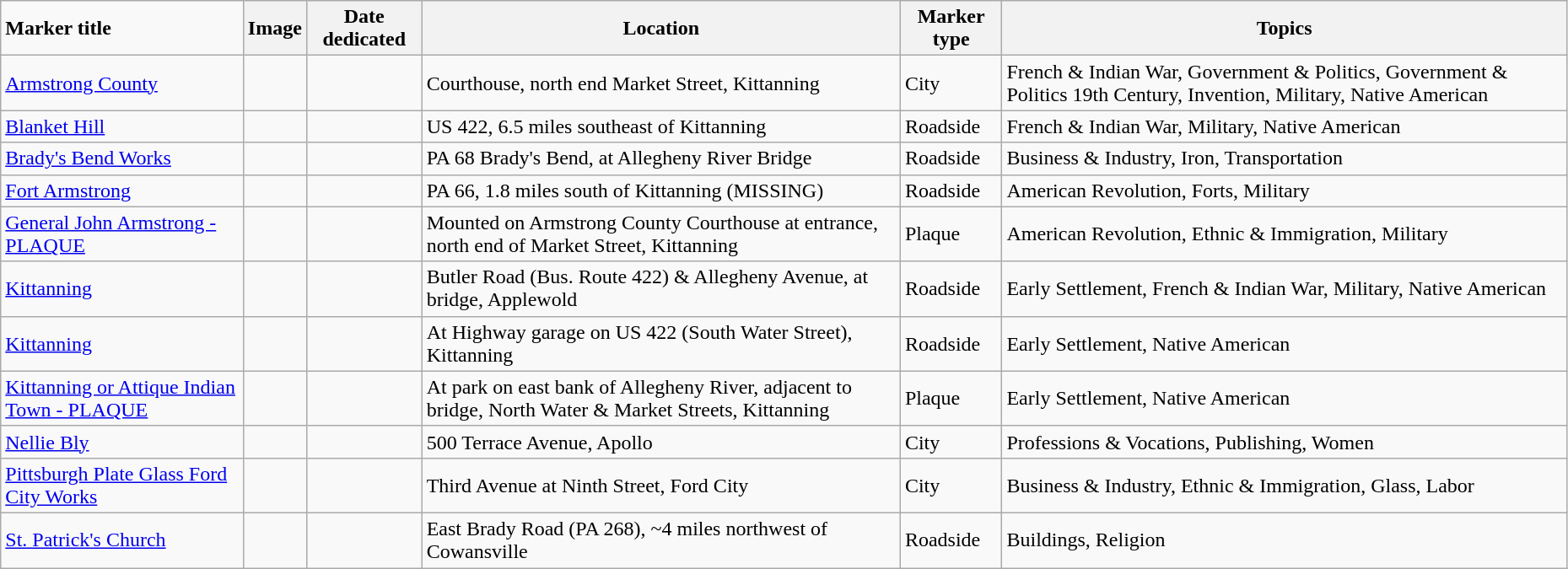<table class="wikitable sortable" style="width:98%">
<tr>
<td><strong>Marker title</strong></td>
<th class="unsortable"><strong>Image</strong></th>
<th><strong>Date dedicated</strong></th>
<th><strong>Location</strong></th>
<th><strong>Marker type</strong></th>
<th><strong>Topics</strong></th>
</tr>
<tr ->
<td><a href='#'>Armstrong County</a></td>
<td></td>
<td></td>
<td>Courthouse, north end Market Street, Kittanning<br><small></small></td>
<td>City</td>
<td>French & Indian War, Government & Politics, Government & Politics 19th Century, Invention, Military, Native American</td>
</tr>
<tr ->
<td><a href='#'>Blanket Hill</a></td>
<td></td>
<td></td>
<td>US 422, 6.5 miles southeast of Kittanning<br><small></small></td>
<td>Roadside</td>
<td>French & Indian War, Military, Native American</td>
</tr>
<tr ->
<td><a href='#'>Brady's Bend Works</a></td>
<td></td>
<td></td>
<td>PA 68 Brady's Bend, at Allegheny River Bridge<br><small></small></td>
<td>Roadside</td>
<td>Business & Industry, Iron, Transportation</td>
</tr>
<tr ->
<td><a href='#'>Fort Armstrong</a></td>
<td></td>
<td></td>
<td>PA 66, 1.8 miles south of Kittanning (MISSING)<br><small></small></td>
<td>Roadside</td>
<td>American Revolution, Forts, Military</td>
</tr>
<tr ->
<td><a href='#'>General John Armstrong - PLAQUE</a></td>
<td></td>
<td></td>
<td>Mounted on Armstrong County Courthouse at entrance, north end of Market Street, Kittanning<br><small></small></td>
<td>Plaque</td>
<td>American Revolution, Ethnic & Immigration, Military</td>
</tr>
<tr ->
<td><a href='#'>Kittanning</a></td>
<td></td>
<td></td>
<td>Butler Road (Bus. Route 422) & Allegheny Avenue, at bridge, Applewold<br><small></small></td>
<td>Roadside</td>
<td>Early Settlement, French & Indian War, Military, Native American</td>
</tr>
<tr ->
<td><a href='#'>Kittanning</a></td>
<td></td>
<td></td>
<td>At Highway garage on US 422 (South Water Street), Kittanning<br><small></small></td>
<td>Roadside</td>
<td>Early Settlement, Native American</td>
</tr>
<tr ->
<td><a href='#'>Kittanning or Attique Indian Town - PLAQUE</a></td>
<td></td>
<td></td>
<td>At park on east bank of Allegheny River, adjacent to bridge, North Water & Market Streets, Kittanning<br><small></small></td>
<td>Plaque</td>
<td>Early Settlement, Native American</td>
</tr>
<tr ->
<td><a href='#'>Nellie Bly</a></td>
<td></td>
<td></td>
<td>500 Terrace Avenue, Apollo<br><small></small></td>
<td>City</td>
<td>Professions & Vocations, Publishing, Women</td>
</tr>
<tr ->
<td><a href='#'>Pittsburgh Plate Glass Ford City Works</a></td>
<td></td>
<td></td>
<td>Third Avenue at Ninth Street, Ford City<br><small></small></td>
<td>City</td>
<td>Business & Industry, Ethnic & Immigration, Glass, Labor</td>
</tr>
<tr ->
<td><a href='#'>St. Patrick's Church</a></td>
<td></td>
<td></td>
<td>East Brady Road (PA 268), ~4 miles northwest of Cowansville<br><small></small></td>
<td>Roadside</td>
<td>Buildings, Religion</td>
</tr>
</table>
